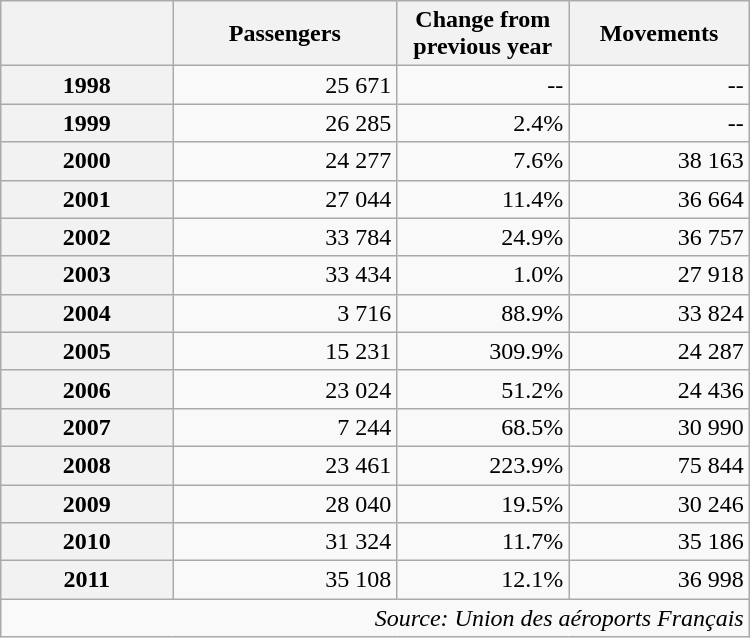<table class="wikitable" style="text-align: right; width:500px;" align="center">
<tr>
<th style="width:75px"></th>
<th style="width:100px">Passengers</th>
<th style="width:75px">Change from previous year</th>
<th style="width:75px">Movements</th>
</tr>
<tr>
<th>1998</th>
<td>25 671</td>
<td>--</td>
<td>--</td>
</tr>
<tr>
<th>1999</th>
<td>26 285</td>
<td>2.4%</td>
<td>--</td>
</tr>
<tr>
<th>2000</th>
<td>24 277</td>
<td>7.6%</td>
<td>38 163</td>
</tr>
<tr>
<th>2001</th>
<td>27 044</td>
<td>11.4%</td>
<td>36 664</td>
</tr>
<tr>
<th>2002</th>
<td>33 784</td>
<td>24.9%</td>
<td>36 757</td>
</tr>
<tr>
<th>2003</th>
<td>33 434</td>
<td>1.0%</td>
<td>27 918</td>
</tr>
<tr>
<th>2004</th>
<td>3 716</td>
<td>88.9%</td>
<td>33 824</td>
</tr>
<tr>
<th>2005</th>
<td>15 231</td>
<td>309.9%</td>
<td>24 287</td>
</tr>
<tr>
<th>2006</th>
<td>23 024</td>
<td>51.2%</td>
<td>24 436</td>
</tr>
<tr>
<th>2007</th>
<td>7 244</td>
<td>68.5%</td>
<td>30 990</td>
</tr>
<tr>
<th>2008</th>
<td>23 461</td>
<td>223.9%</td>
<td>75 844</td>
</tr>
<tr>
<th>2009</th>
<td>28 040</td>
<td>19.5%</td>
<td>30 246</td>
</tr>
<tr>
<th>2010</th>
<td>31 324</td>
<td>11.7%</td>
<td>35 186</td>
</tr>
<tr>
<th>2011</th>
<td>35 108</td>
<td>12.1%</td>
<td>36 998</td>
</tr>
<tr>
<td colspan=6 align="right"><em>Source: Union des aéroports Français</em></td>
</tr>
</table>
